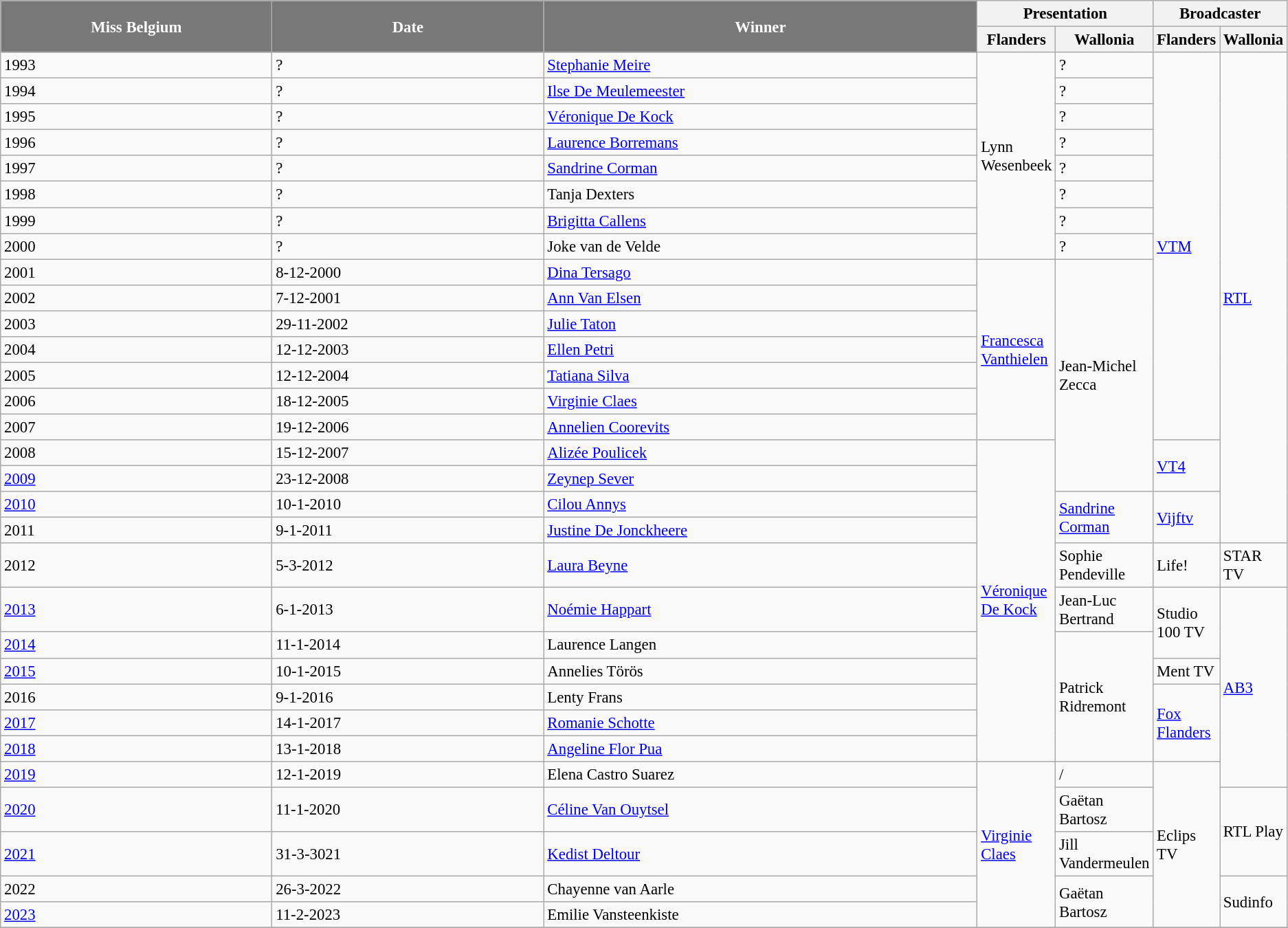<table class="wikitable " style="font-size: 95%;">
<tr>
<th rowspan="2" width="60" style="background-color:#787878;color:#FFFFFF;">Miss Belgium</th>
<th rowspan="2" width="60" style="background-color:#787878;color:#FFFFFF;">Date</th>
<th rowspan="2" width="100" style="background-color:#787878;color:#FFFFFF;">Winner</th>
<th colspan="2" style= width="250" style="background-color:#787878;color:#FFFFFF;">Presentation</th>
<th colspan="2" style= width="250" style="background-color:#787878;color:#FFFFFF;">Broadcaster</th>
</tr>
<tr>
<th style="width: 5%;">Flanders</th>
<th style="width: 5%;">Wallonia</th>
<th style="width: 5%;">Flanders</th>
<th style="width: 5%;">Wallonia</th>
</tr>
<tr>
<td>1993</td>
<td>?</td>
<td><a href='#'>Stephanie Meire</a></td>
<td rowspan="8">Lynn Wesenbeek</td>
<td>?</td>
<td rowspan="15"><a href='#'>VTM</a></td>
<td rowspan="19"><a href='#'>RTL</a></td>
</tr>
<tr>
<td>1994</td>
<td>?</td>
<td><a href='#'>Ilse De Meulemeester</a></td>
<td>?</td>
</tr>
<tr>
<td>1995</td>
<td>?</td>
<td><a href='#'>Véronique De Kock</a></td>
<td>?</td>
</tr>
<tr>
<td>1996</td>
<td>?</td>
<td><a href='#'>Laurence Borremans</a></td>
<td>?</td>
</tr>
<tr>
<td>1997</td>
<td>?</td>
<td><a href='#'>Sandrine Corman</a></td>
<td>?</td>
</tr>
<tr>
<td>1998</td>
<td>?</td>
<td>Tanja Dexters</td>
<td>?</td>
</tr>
<tr>
<td>1999</td>
<td>?</td>
<td><a href='#'>Brigitta Callens</a></td>
<td>?</td>
</tr>
<tr>
<td>2000</td>
<td>?</td>
<td>Joke van de Velde</td>
<td>?</td>
</tr>
<tr>
<td>2001</td>
<td>8-12-2000</td>
<td><a href='#'>Dina Tersago</a></td>
<td rowspan="7"><a href='#'>Francesca Vanthielen</a></td>
<td rowspan="9">Jean-Michel Zecca</td>
</tr>
<tr>
<td>2002</td>
<td>7-12-2001</td>
<td><a href='#'>Ann Van Elsen</a></td>
</tr>
<tr>
<td>2003</td>
<td>29-11-2002</td>
<td><a href='#'>Julie Taton</a></td>
</tr>
<tr>
<td>2004</td>
<td>12-12-2003</td>
<td><a href='#'>Ellen Petri</a></td>
</tr>
<tr>
<td>2005</td>
<td>12-12-2004</td>
<td><a href='#'>Tatiana Silva</a></td>
</tr>
<tr>
<td>2006</td>
<td>18-12-2005</td>
<td><a href='#'>Virginie Claes</a></td>
</tr>
<tr>
<td>2007</td>
<td>19-12-2006</td>
<td><a href='#'>Annelien Coorevits</a></td>
</tr>
<tr>
<td>2008</td>
<td>15-12-2007</td>
<td><a href='#'>Alizée Poulicek</a></td>
<td rowspan="11"><a href='#'>Véronique De Kock</a></td>
<td rowspan="2"><a href='#'>VT4</a></td>
</tr>
<tr>
<td><a href='#'>2009</a></td>
<td>23-12-2008</td>
<td><a href='#'>Zeynep Sever</a></td>
</tr>
<tr>
<td><a href='#'>2010</a></td>
<td>10-1-2010</td>
<td><a href='#'>Cilou Annys</a></td>
<td rowspan="2"><a href='#'>Sandrine Corman</a></td>
<td rowspan="2"><a href='#'>Vijftv</a></td>
</tr>
<tr>
<td>2011</td>
<td>9-1-2011</td>
<td><a href='#'>Justine De Jonckheere</a></td>
</tr>
<tr>
<td>2012</td>
<td>5-3-2012</td>
<td><a href='#'>Laura Beyne</a></td>
<td>Sophie Pendeville</td>
<td>Life!</td>
<td>STAR TV</td>
</tr>
<tr>
<td><a href='#'>2013</a></td>
<td>6-1-2013</td>
<td><a href='#'>Noémie Happart</a></td>
<td>Jean-Luc Bertrand</td>
<td rowspan="2">Studio 100 TV</td>
<td rowspan="7"><a href='#'>AB3</a></td>
</tr>
<tr>
<td><a href='#'>2014</a></td>
<td>11-1-2014</td>
<td>Laurence Langen</td>
<td rowspan="5">Patrick Ridremont</td>
</tr>
<tr>
<td><a href='#'>2015</a></td>
<td>10-1-2015</td>
<td>Annelies Törös</td>
<td>Ment TV</td>
</tr>
<tr>
<td>2016</td>
<td>9-1-2016</td>
<td>Lenty Frans</td>
<td rowspan="3"><a href='#'>Fox Flanders</a></td>
</tr>
<tr>
<td><a href='#'>2017</a></td>
<td>14-1-2017</td>
<td><a href='#'>Romanie Schotte</a></td>
</tr>
<tr>
<td><a href='#'>2018</a></td>
<td>13-1-2018</td>
<td><a href='#'>Angeline Flor Pua</a></td>
</tr>
<tr>
<td><a href='#'>2019</a></td>
<td>12-1-2019</td>
<td>Elena Castro Suarez</td>
<td rowspan="5"><a href='#'>Virginie Claes</a></td>
<td>/</td>
<td rowspan="5">Eclips TV</td>
</tr>
<tr>
<td><a href='#'>2020</a></td>
<td>11-1-2020</td>
<td><a href='#'>Céline Van Ouytsel</a></td>
<td>Gaëtan Bartosz</td>
<td rowspan="2">RTL Play</td>
</tr>
<tr>
<td><a href='#'>2021</a></td>
<td>31-3-3021</td>
<td><a href='#'>Kedist Deltour</a></td>
<td>Jill Vandermeulen</td>
</tr>
<tr>
<td>2022</td>
<td>26-3-2022</td>
<td>Chayenne van Aarle</td>
<td rowspan="2">Gaëtan Bartosz</td>
<td rowspan="2">Sudinfo</td>
</tr>
<tr>
<td><a href='#'>2023</a></td>
<td>11-2-2023</td>
<td>Emilie Vansteenkiste</td>
</tr>
<tr>
</tr>
</table>
